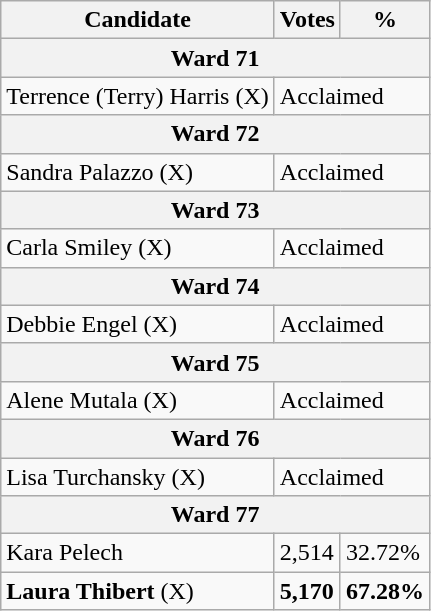<table class="wikitable">
<tr>
<th>Candidate</th>
<th>Votes</th>
<th>%</th>
</tr>
<tr>
<th colspan=3>Ward 71</th>
</tr>
<tr>
<td>Terrence (Terry) Harris (X)</td>
<td colspan=2">Acclaimed</td>
</tr>
<tr>
<th colspan=3>Ward 72</th>
</tr>
<tr>
<td>Sandra Palazzo (X)</td>
<td colspan=2">Acclaimed</td>
</tr>
<tr>
<th colspan=3>Ward 73</th>
</tr>
<tr>
<td>Carla Smiley (X)</td>
<td colspan=2">Acclaimed</td>
</tr>
<tr>
<th colspan=3>Ward 74</th>
</tr>
<tr>
<td>Debbie Engel (X)</td>
<td colspan=2">Acclaimed</td>
</tr>
<tr>
<th colspan=3>Ward 75</th>
</tr>
<tr>
<td>Alene Mutala (X)</td>
<td colspan=2">Acclaimed</td>
</tr>
<tr>
<th colspan=3>Ward 76</th>
</tr>
<tr>
<td>Lisa Turchansky (X)</td>
<td colspan=2">Acclaimed</td>
</tr>
<tr>
<th colspan=3>Ward 77</th>
</tr>
<tr>
<td>Kara Pelech</td>
<td>2,514</td>
<td>32.72%</td>
</tr>
<tr>
<td><strong>Laura Thibert</strong> (X)</td>
<td><strong>5,170</strong></td>
<td><strong>67.28%</strong></td>
</tr>
</table>
